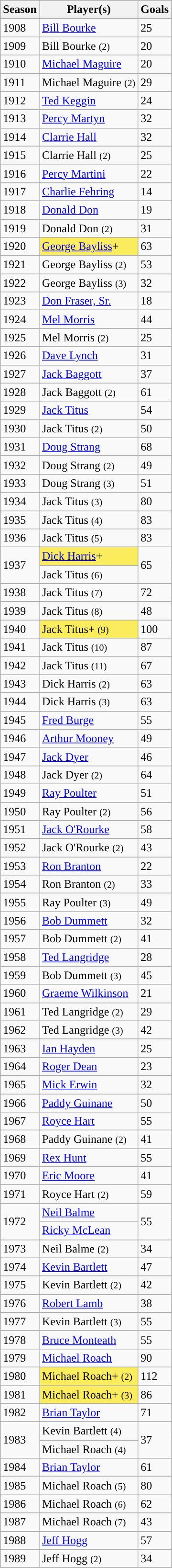<table class="wikitable sortable" style="text-align:left">
<tr>
<th>Season</th>
<th>Player(s)</th>
<th>Goals</th>
</tr>
<tr>
<td>1908</td>
<td><a href='#'>Bill Bourke</a></td>
<td>25</td>
</tr>
<tr>
<td>1909</td>
<td>Bill Bourke <small>(2)</small></td>
<td>20</td>
</tr>
<tr>
<td>1910</td>
<td><a href='#'>Michael Maguire</a></td>
<td>20</td>
</tr>
<tr>
<td>1911</td>
<td>Michael Maguire <small>(2)</small></td>
<td>29</td>
</tr>
<tr>
<td>1912</td>
<td><a href='#'>Ted Keggin</a></td>
<td>24</td>
</tr>
<tr>
<td>1913</td>
<td><a href='#'>Percy Martyn</a></td>
<td>32</td>
</tr>
<tr>
<td>1914</td>
<td><a href='#'>Clarrie Hall</a></td>
<td>32</td>
</tr>
<tr>
<td>1915</td>
<td>Clarrie Hall <small>(2)</small></td>
<td>25</td>
</tr>
<tr>
<td>1916</td>
<td><a href='#'>Percy Martini</a></td>
<td>22</td>
</tr>
<tr>
<td>1917</td>
<td><a href='#'>Charlie Fehring</a></td>
<td>14</td>
</tr>
<tr>
<td>1918</td>
<td><a href='#'>Donald Don</a></td>
<td>19</td>
</tr>
<tr>
<td>1919</td>
<td>Donald Don <small>(2)</small></td>
<td>31</td>
</tr>
<tr>
<td>1920</td>
<td style="background-color:#FBEC5D"><a href='#'>George Bayliss</a>+</td>
<td>63</td>
</tr>
<tr>
<td>1921</td>
<td>George Bayliss <small>(2)</small></td>
<td>53</td>
</tr>
<tr>
<td>1922</td>
<td>George Bayliss <small>(3)</small></td>
<td>32</td>
</tr>
<tr>
<td>1923</td>
<td><a href='#'>Don Fraser, Sr.</a></td>
<td>18</td>
</tr>
<tr>
<td>1924</td>
<td><a href='#'>Mel Morris</a></td>
<td>44</td>
</tr>
<tr>
<td>1925</td>
<td>Mel Morris <small>(2)</small></td>
<td>25</td>
</tr>
<tr>
<td>1926</td>
<td><a href='#'>Dave Lynch</a></td>
<td>31</td>
</tr>
<tr>
<td>1927</td>
<td><a href='#'>Jack Baggott</a></td>
<td>37</td>
</tr>
<tr>
<td>1928</td>
<td>Jack Baggott <small>(2)</small></td>
<td>61</td>
</tr>
<tr>
<td>1929</td>
<td><a href='#'>Jack Titus</a></td>
<td>54</td>
</tr>
<tr>
<td>1930</td>
<td>Jack Titus <small>(2)</small></td>
<td>50</td>
</tr>
<tr>
<td>1931</td>
<td><a href='#'>Doug Strang</a></td>
<td>68</td>
</tr>
<tr>
<td>1932</td>
<td>Doug Strang <small>(2)</small></td>
<td>49</td>
</tr>
<tr>
<td>1933</td>
<td>Doug Strang <small>(3)</small></td>
<td>51</td>
</tr>
<tr>
<td>1934</td>
<td>Jack Titus <small>(3)</small></td>
<td>80</td>
</tr>
<tr>
<td>1935</td>
<td>Jack Titus <small>(4)</small></td>
<td>83</td>
</tr>
<tr>
<td>1936</td>
<td>Jack Titus <small>(5)</small></td>
<td>83</td>
</tr>
<tr>
<td rowspan="2">1937</td>
<td style="background-color:#FBEC5D"><a href='#'>Dick Harris</a>+<br></td>
<td rowspan="2">65</td>
</tr>
<tr>
<td>Jack Titus <small>(6)</small></td>
</tr>
<tr>
<td>1938</td>
<td>Jack Titus <small>(7)</small></td>
<td>72</td>
</tr>
<tr>
<td>1939</td>
<td>Jack Titus <small>(8)</small></td>
<td>48</td>
</tr>
<tr>
<td>1940</td>
<td style="background-color:#FBEC5D">Jack Titus+ <small>(9)</small></td>
<td>100</td>
</tr>
<tr>
<td>1941</td>
<td>Jack Titus <small>(10)</small></td>
<td>87</td>
</tr>
<tr>
<td>1942</td>
<td>Jack Titus <small>(11)</small></td>
<td>67</td>
</tr>
<tr>
<td>1943</td>
<td>Dick Harris <small>(2)</small></td>
<td>63</td>
</tr>
<tr>
<td>1944</td>
<td>Dick Harris <small>(3)</small></td>
<td>63</td>
</tr>
<tr>
<td>1945</td>
<td><a href='#'>Fred Burge</a></td>
<td>55</td>
</tr>
<tr>
<td>1946</td>
<td><a href='#'>Arthur Mooney</a></td>
<td>49</td>
</tr>
<tr>
<td>1947</td>
<td><a href='#'>Jack Dyer</a></td>
<td>46</td>
</tr>
<tr>
<td>1948</td>
<td>Jack Dyer <small>(2)</small></td>
<td>64</td>
</tr>
<tr>
<td>1949</td>
<td><a href='#'>Ray Poulter</a></td>
<td>51</td>
</tr>
<tr>
<td>1950</td>
<td>Ray Poulter <small>(2)</small></td>
<td>56</td>
</tr>
<tr>
<td>1951</td>
<td><a href='#'>Jack O'Rourke</a></td>
<td>58</td>
</tr>
<tr>
<td>1952</td>
<td>Jack O'Rourke <small>(2)</small></td>
<td>43</td>
</tr>
<tr>
<td>1953</td>
<td><a href='#'>Ron Branton</a></td>
<td>22</td>
</tr>
<tr>
<td>1954</td>
<td>Ron Branton <small>(2)</small></td>
<td>33</td>
</tr>
<tr>
<td>1955</td>
<td>Ray Poulter <small>(3)</small></td>
<td>49</td>
</tr>
<tr>
<td>1956</td>
<td><a href='#'>Bob Dummett</a></td>
<td>32</td>
</tr>
<tr>
<td>1957</td>
<td>Bob Dummett <small>(2)</small></td>
<td>41</td>
</tr>
<tr>
<td>1958</td>
<td><a href='#'>Ted Langridge</a></td>
<td>28</td>
</tr>
<tr>
<td>1959</td>
<td>Bob Dummett <small>(3)</small></td>
<td>45</td>
</tr>
<tr>
<td>1960</td>
<td><a href='#'>Graeme Wilkinson</a></td>
<td>21</td>
</tr>
<tr>
<td>1961</td>
<td>Ted Langridge <small>(2)</small></td>
<td>29</td>
</tr>
<tr>
<td>1962</td>
<td>Ted Langridge <small>(3)</small></td>
<td>42</td>
</tr>
<tr>
<td>1963</td>
<td><a href='#'>Ian Hayden</a></td>
<td>25</td>
</tr>
<tr>
<td>1964</td>
<td><a href='#'>Roger Dean</a></td>
<td>23</td>
</tr>
<tr>
<td>1965</td>
<td><a href='#'>Mick Erwin</a></td>
<td>32</td>
</tr>
<tr>
<td>1966</td>
<td><a href='#'>Paddy Guinane</a></td>
<td>50</td>
</tr>
<tr>
<td>1967</td>
<td><a href='#'>Royce Hart</a></td>
<td>55</td>
</tr>
<tr>
<td>1968</td>
<td>Paddy Guinane <small>(2)</small></td>
<td>41</td>
</tr>
<tr>
<td>1969</td>
<td><a href='#'>Rex Hunt</a></td>
<td>55</td>
</tr>
<tr>
<td>1970</td>
<td><a href='#'>Eric Moore</a></td>
<td>41</td>
</tr>
<tr>
<td>1971</td>
<td>Royce Hart <small>(2)</small></td>
<td>59</td>
</tr>
<tr>
<td rowspan="2">1972</td>
<td><a href='#'>Neil Balme</a></td>
<td rowspan="2">55</td>
</tr>
<tr>
<td><a href='#'>Ricky McLean</a></td>
</tr>
<tr>
<td>1973</td>
<td>Neil Balme <small>(2)</small></td>
<td>34</td>
</tr>
<tr>
<td>1974</td>
<td><a href='#'>Kevin Bartlett</a></td>
<td>47</td>
</tr>
<tr>
<td>1975</td>
<td>Kevin Bartlett <small>(2)</small></td>
<td>42</td>
</tr>
<tr>
<td>1976</td>
<td><a href='#'>Robert Lamb</a></td>
<td>38</td>
</tr>
<tr>
<td>1977</td>
<td>Kevin Bartlett <small>(3)</small></td>
<td>55</td>
</tr>
<tr>
<td>1978</td>
<td><a href='#'>Bruce Monteath</a></td>
<td>55</td>
</tr>
<tr>
<td>1979</td>
<td><a href='#'>Michael Roach</a></td>
<td>90</td>
</tr>
<tr>
<td>1980</td>
<td style="background-color:#FBEC5D">Michael Roach+ <small>(2)</small></td>
<td>112</td>
</tr>
<tr>
<td>1981</td>
<td style="background-color:#FBEC5D">Michael Roach+ <small>(3)</small></td>
<td>86</td>
</tr>
<tr>
<td>1982</td>
<td><a href='#'>Brian Taylor</a></td>
<td>71</td>
</tr>
<tr>
<td rowspan="2">1983</td>
<td>Kevin Bartlett <small>(4)</small></td>
<td rowspan="2">37</td>
</tr>
<tr>
<td>Michael Roach <small>(4)</small></td>
</tr>
<tr>
<td>1984</td>
<td><a href='#'>Brian Taylor</a></td>
<td>61</td>
</tr>
<tr>
<td>1985</td>
<td>Michael Roach <small>(5)</small></td>
<td>80</td>
</tr>
<tr>
<td>1986</td>
<td>Michael Roach <small>(6)</small></td>
<td>62</td>
</tr>
<tr>
<td>1987</td>
<td>Michael Roach <small>(7)</small></td>
<td>43</td>
</tr>
<tr>
<td>1988</td>
<td><a href='#'>Jeff Hogg</a></td>
<td>57</td>
</tr>
<tr>
<td>1989</td>
<td>Jeff Hogg <small>(2)</small></td>
<td>34</td>
</tr>
</table>
